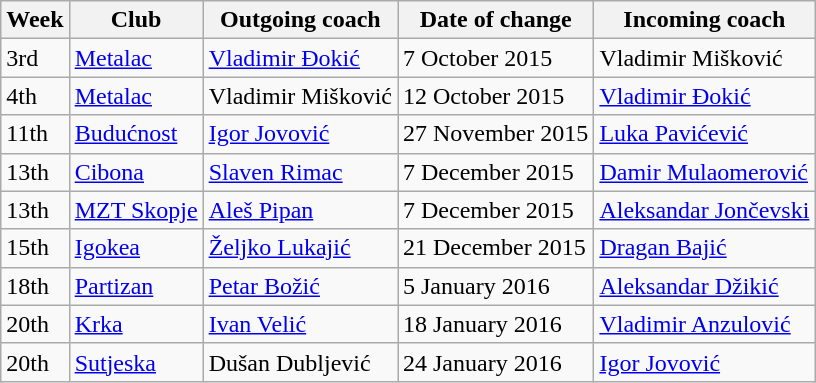<table class="wikitable">
<tr>
<th>Week</th>
<th>Club</th>
<th>Outgoing coach</th>
<th>Date of change</th>
<th>Incoming coach</th>
</tr>
<tr>
<td>3rd</td>
<td><a href='#'>Metalac</a></td>
<td> <a href='#'>Vladimir Đokić</a></td>
<td>7 October 2015</td>
<td> Vladimir Mišković</td>
</tr>
<tr>
<td>4th</td>
<td><a href='#'>Metalac</a></td>
<td> Vladimir Mišković</td>
<td>12 October 2015</td>
<td> <a href='#'>Vladimir Đokić</a></td>
</tr>
<tr>
<td>11th</td>
<td><a href='#'>Budućnost</a></td>
<td> <a href='#'>Igor Jovović</a></td>
<td>27 November 2015</td>
<td> <a href='#'>Luka Pavićević</a></td>
</tr>
<tr>
<td>13th</td>
<td><a href='#'>Cibona</a></td>
<td> <a href='#'>Slaven Rimac</a></td>
<td>7 December 2015</td>
<td> <a href='#'>Damir Mulaomerović</a></td>
</tr>
<tr>
<td>13th</td>
<td><a href='#'>MZT Skopje</a></td>
<td> <a href='#'>Aleš Pipan</a></td>
<td>7 December 2015</td>
<td> <a href='#'>Aleksandar Jončevski</a></td>
</tr>
<tr>
<td>15th</td>
<td><a href='#'>Igokea</a></td>
<td> <a href='#'>Željko Lukajić</a></td>
<td>21 December 2015</td>
<td> <a href='#'>Dragan Bajić</a></td>
</tr>
<tr>
<td>18th</td>
<td><a href='#'>Partizan</a></td>
<td> <a href='#'>Petar Božić</a></td>
<td>5 January 2016</td>
<td> <a href='#'>Aleksandar Džikić</a></td>
</tr>
<tr>
<td>20th</td>
<td><a href='#'>Krka</a></td>
<td> <a href='#'>Ivan Velić</a></td>
<td>18 January 2016</td>
<td> <a href='#'>Vladimir Anzulović</a></td>
</tr>
<tr>
<td>20th</td>
<td><a href='#'>Sutjeska</a></td>
<td> Dušan Dubljević</td>
<td>24 January 2016</td>
<td> <a href='#'>Igor Jovović</a></td>
</tr>
</table>
